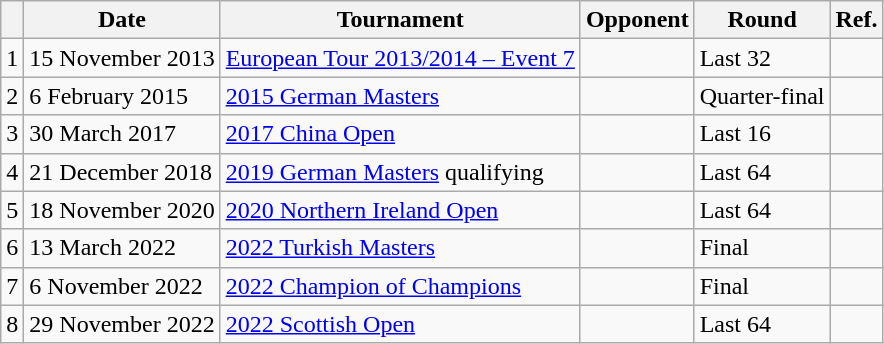<table class="wikitable">
<tr>
<th></th>
<th>Date</th>
<th>Tournament</th>
<th>Opponent</th>
<th>Round</th>
<th>Ref.</th>
</tr>
<tr>
<td align=center>1</td>
<td>15 November 2013</td>
<td><a href='#'>European Tour 2013/2014 – Event 7</a></td>
<td></td>
<td>Last 32</td>
<td></td>
</tr>
<tr>
<td align=center>2</td>
<td>6 February 2015</td>
<td><a href='#'>2015 German Masters</a></td>
<td></td>
<td>Quarter-final</td>
<td></td>
</tr>
<tr>
<td align=center>3</td>
<td>30 March 2017</td>
<td><a href='#'>2017 China Open</a></td>
<td></td>
<td>Last 16</td>
<td></td>
</tr>
<tr>
<td align=center>4</td>
<td>21 December 2018</td>
<td><a href='#'>2019 German Masters</a> qualifying</td>
<td></td>
<td>Last 64</td>
<td></td>
</tr>
<tr>
<td align=center>5</td>
<td>18 November 2020</td>
<td><a href='#'>2020 Northern Ireland Open</a></td>
<td></td>
<td>Last 64</td>
<td></td>
</tr>
<tr>
<td align=center>6</td>
<td>13 March 2022</td>
<td><a href='#'>2022 Turkish Masters</a></td>
<td></td>
<td>Final</td>
<td></td>
</tr>
<tr>
<td align=center>7</td>
<td>6 November 2022</td>
<td><a href='#'>2022 Champion of Champions</a></td>
<td></td>
<td>Final</td>
<td></td>
</tr>
<tr>
<td align=center>8</td>
<td>29 November 2022</td>
<td><a href='#'>2022 Scottish Open</a></td>
<td></td>
<td>Last 64</td>
<td></td>
</tr>
</table>
